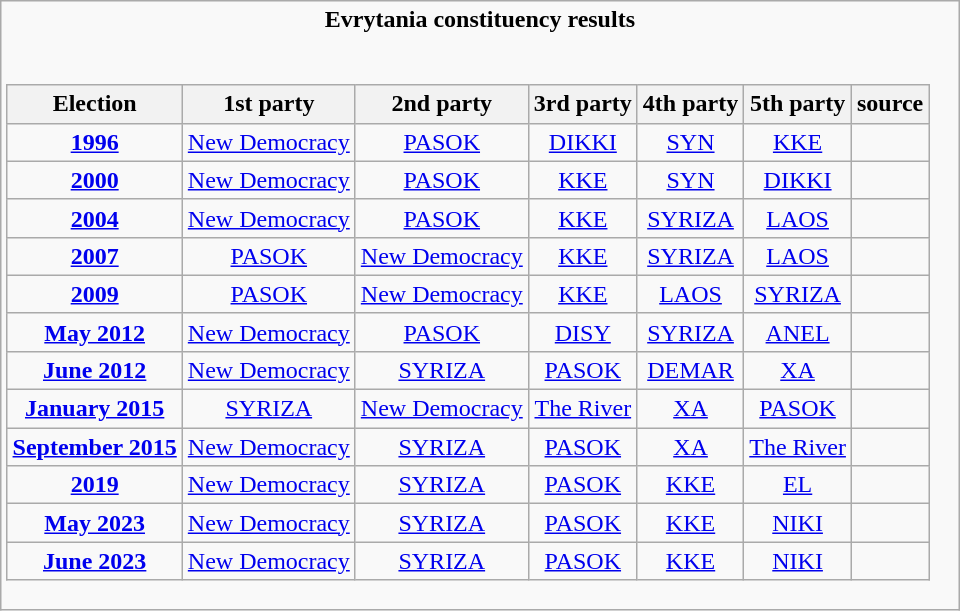<table class=wikitable>
<tr>
<td align="center"><strong>Evrytania constituency results</strong><br><br><table class=wikitable style="text-align:center">
<tr>
<th>Election</th>
<th>1st party</th>
<th>2nd party</th>
<th>3rd party</th>
<th>4th party</th>
<th>5th party</th>
<th>source</th>
</tr>
<tr>
<td><strong><a href='#'>1996</a></strong></td>
<td><a href='#'>New Democracy</a><br></td>
<td><a href='#'>PASOK</a><br></td>
<td><a href='#'>DIKKI</a><br></td>
<td><a href='#'>SYN</a><br></td>
<td><a href='#'>KKE</a><br></td>
<td></td>
</tr>
<tr>
<td><strong><a href='#'>2000</a></strong></td>
<td><a href='#'>New Democracy</a><br></td>
<td><a href='#'>PASOK</a><br></td>
<td><a href='#'>KKE</a><br></td>
<td><a href='#'>SYN</a><br></td>
<td><a href='#'>DIKKI</a><br></td>
<td></td>
</tr>
<tr>
<td><strong><a href='#'>2004</a></strong></td>
<td><a href='#'>New Democracy</a><br></td>
<td><a href='#'>PASOK</a><br></td>
<td><a href='#'>KKE</a><br></td>
<td><a href='#'>SYRIZA</a><br></td>
<td><a href='#'>LAOS</a><br></td>
<td></td>
</tr>
<tr>
<td><strong><a href='#'>2007</a></strong></td>
<td><a href='#'>PASOK</a><br></td>
<td><a href='#'>New Democracy</a><br></td>
<td><a href='#'>KKE</a><br></td>
<td><a href='#'>SYRIZA</a><br></td>
<td><a href='#'>LAOS</a><br></td>
<td></td>
</tr>
<tr>
<td><strong><a href='#'>2009</a></strong></td>
<td><a href='#'>PASOK</a><br></td>
<td><a href='#'>New Democracy</a><br></td>
<td><a href='#'>KKE</a><br></td>
<td><a href='#'>LAOS</a><br></td>
<td><a href='#'>SYRIZA</a><br></td>
<td></td>
</tr>
<tr>
<td><strong><a href='#'>May 2012</a></strong></td>
<td><a href='#'>New Democracy</a><br></td>
<td><a href='#'>PASOK</a><br></td>
<td><a href='#'>DISY</a><br></td>
<td><a href='#'>SYRIZA</a><br></td>
<td><a href='#'>ANEL</a><br></td>
<td></td>
</tr>
<tr>
<td><strong><a href='#'>June 2012</a></strong></td>
<td><a href='#'>New Democracy</a><br></td>
<td><a href='#'>SYRIZA</a><br></td>
<td><a href='#'>PASOK</a><br></td>
<td><a href='#'>DEMAR</a><br></td>
<td><a href='#'>XA</a><br></td>
<td></td>
</tr>
<tr>
<td><strong><a href='#'>January 2015</a></strong></td>
<td><a href='#'>SYRIZA</a><br></td>
<td><a href='#'>New Democracy</a><br></td>
<td><a href='#'>The River</a><br></td>
<td><a href='#'>XA</a><br></td>
<td><a href='#'>PASOK</a><br></td>
<td></td>
</tr>
<tr>
<td><strong><a href='#'>September 2015</a></strong></td>
<td><a href='#'>New Democracy</a><br></td>
<td><a href='#'>SYRIZA</a><br></td>
<td><a href='#'>PASOK</a><br></td>
<td><a href='#'>XA</a><br></td>
<td><a href='#'>The River</a><br></td>
<td></td>
</tr>
<tr>
<td><strong><a href='#'>2019</a></strong></td>
<td><a href='#'>New Democracy</a><br></td>
<td><a href='#'>SYRIZA</a><br></td>
<td><a href='#'>PASOK</a><br></td>
<td><a href='#'>KKE</a><br></td>
<td><a href='#'>EL</a><br></td>
<td></td>
</tr>
<tr>
<td><strong><a href='#'>May 2023</a></strong></td>
<td><a href='#'>New Democracy</a><br></td>
<td><a href='#'>SYRIZA</a><br></td>
<td><a href='#'>PASOK</a><br></td>
<td><a href='#'>KKE</a><br></td>
<td><a href='#'>NIKI</a><br></td>
<td></td>
</tr>
<tr>
<td><strong><a href='#'>June 2023</a></strong></td>
<td><a href='#'>New Democracy</a><br></td>
<td><a href='#'>SYRIZA</a><br></td>
<td><a href='#'>PASOK</a><br></td>
<td><a href='#'>KKE</a><br></td>
<td><a href='#'>NIKI</a><br></td>
<td></td>
</tr>
</table>
</td>
</tr>
</table>
